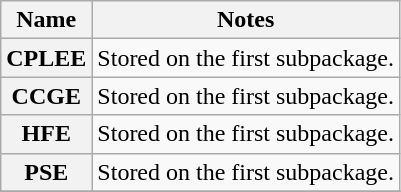<table class="wikitable">
<tr>
<th>Name</th>
<th>Notes</th>
</tr>
<tr>
<th>CPLEE</th>
<td>Stored on the first subpackage.</td>
</tr>
<tr>
<th>CCGE</th>
<td>Stored on the first subpackage.</td>
</tr>
<tr>
<th>HFE</th>
<td>Stored on the first subpackage.</td>
</tr>
<tr>
<th>PSE</th>
<td>Stored on the first subpackage.</td>
</tr>
<tr>
</tr>
</table>
